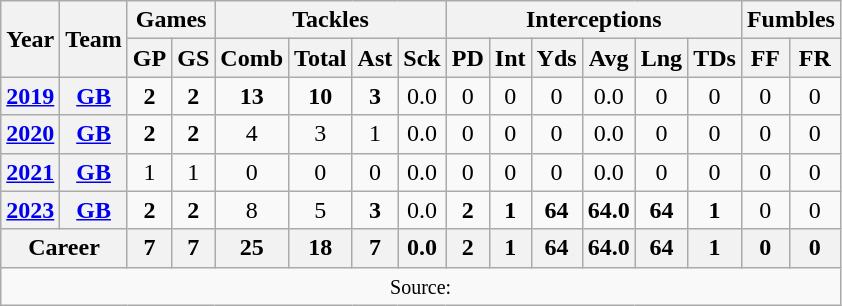<table class="wikitable" style="text-align: center;">
<tr>
<th rowspan="2">Year</th>
<th rowspan="2">Team</th>
<th colspan="2">Games</th>
<th colspan="4">Tackles</th>
<th colspan="6">Interceptions</th>
<th colspan="2">Fumbles</th>
</tr>
<tr>
<th>GP</th>
<th>GS</th>
<th>Comb</th>
<th>Total</th>
<th>Ast</th>
<th>Sck</th>
<th>PD</th>
<th>Int</th>
<th>Yds</th>
<th>Avg</th>
<th>Lng</th>
<th>TDs</th>
<th>FF</th>
<th>FR</th>
</tr>
<tr>
<th><a href='#'>2019</a></th>
<th><a href='#'>GB</a></th>
<td><strong>2</strong></td>
<td><strong>2</strong></td>
<td><strong>13</strong></td>
<td><strong>10</strong></td>
<td><strong>3</strong></td>
<td>0.0</td>
<td>0</td>
<td>0</td>
<td>0</td>
<td>0.0</td>
<td>0</td>
<td>0</td>
<td>0</td>
<td>0</td>
</tr>
<tr>
<th><a href='#'>2020</a></th>
<th><a href='#'>GB</a></th>
<td><strong>2</strong></td>
<td><strong>2</strong></td>
<td>4</td>
<td>3</td>
<td>1</td>
<td>0.0</td>
<td>0</td>
<td>0</td>
<td>0</td>
<td>0.0</td>
<td>0</td>
<td>0</td>
<td>0</td>
<td>0</td>
</tr>
<tr>
<th><a href='#'>2021</a></th>
<th><a href='#'>GB</a></th>
<td>1</td>
<td>1</td>
<td>0</td>
<td>0</td>
<td>0</td>
<td>0.0</td>
<td>0</td>
<td>0</td>
<td>0</td>
<td>0.0</td>
<td>0</td>
<td>0</td>
<td>0</td>
<td>0</td>
</tr>
<tr>
<th><a href='#'>2023</a></th>
<th><a href='#'>GB</a></th>
<td><strong>2</strong></td>
<td><strong>2</strong></td>
<td>8</td>
<td>5</td>
<td><strong>3</strong></td>
<td>0.0</td>
<td><strong>2</strong></td>
<td><strong>1</strong></td>
<td><strong>64</strong></td>
<td><strong>64.0</strong></td>
<td><strong>64</strong></td>
<td><strong>1</strong></td>
<td>0</td>
<td>0</td>
</tr>
<tr>
<th colspan="2">Career</th>
<th>7</th>
<th>7</th>
<th>25</th>
<th>18</th>
<th>7</th>
<th>0.0</th>
<th>2</th>
<th>1</th>
<th>64</th>
<th>64.0</th>
<th>64</th>
<th>1</th>
<th>0</th>
<th>0</th>
</tr>
<tr>
<td colspan="17"><small>Source: </small></td>
</tr>
</table>
